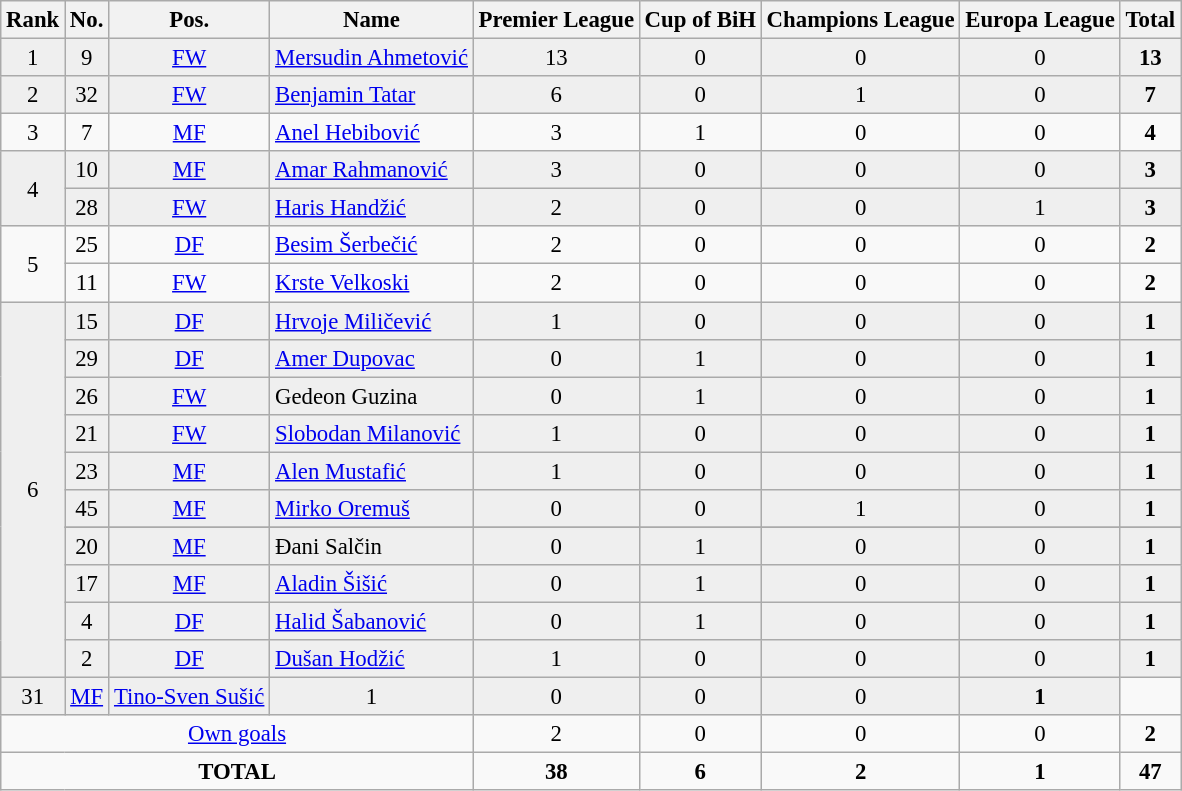<table class="wikitable sortable" style="font-size:95%; text-align:center">
<tr>
<th>Rank</th>
<th>No.</th>
<th>Pos.</th>
<th>Name</th>
<th>Premier League</th>
<th>Cup of BiH</th>
<th>Champions League</th>
<th>Europa League</th>
<th>Total</th>
</tr>
<tr bgcolor="#efefef">
<td>1</td>
<td>9</td>
<td><a href='#'>FW</a></td>
<td align="left"> <a href='#'>Mersudin Ahmetović</a></td>
<td>13 </td>
<td>0 </td>
<td>0 </td>
<td>0 </td>
<td><strong>13</strong> </td>
</tr>
<tr bgcolor="#efefef">
<td>2</td>
<td>32</td>
<td><a href='#'>FW</a></td>
<td align="left"> <a href='#'>Benjamin Tatar</a></td>
<td>6 </td>
<td>0 </td>
<td>1 </td>
<td>0 </td>
<td><strong>7</strong> </td>
</tr>
<tr>
<td>3</td>
<td>7</td>
<td><a href='#'>MF</a></td>
<td align="left"> <a href='#'>Anel Hebibović</a></td>
<td>3 </td>
<td>1 </td>
<td>0 </td>
<td>0 </td>
<td><strong>4</strong> </td>
</tr>
<tr bgcolor="#efefef">
<td rowspan=2>4</td>
<td>10</td>
<td><a href='#'>MF</a></td>
<td align="left"> <a href='#'>Amar Rahmanović</a></td>
<td>3 </td>
<td>0 </td>
<td>0 </td>
<td>0 </td>
<td><strong>3</strong> </td>
</tr>
<tr bgcolor="#efefef">
<td>28</td>
<td><a href='#'>FW</a></td>
<td align="left"> <a href='#'>Haris Handžić</a></td>
<td>2 </td>
<td>0 </td>
<td>0 </td>
<td>1 </td>
<td><strong>3</strong> </td>
</tr>
<tr>
<td rowspan=2>5</td>
<td>25</td>
<td><a href='#'>DF</a></td>
<td align="left"> <a href='#'>Besim Šerbečić</a></td>
<td>2 </td>
<td>0 </td>
<td>0 </td>
<td>0 </td>
<td><strong>2</strong> </td>
</tr>
<tr>
<td>11</td>
<td><a href='#'>FW</a></td>
<td align="left"> <a href='#'>Krste Velkoski</a></td>
<td>2 </td>
<td>0 </td>
<td>0 </td>
<td>0 </td>
<td><strong>2</strong> </td>
</tr>
<tr bgcolor="#efefef">
<td rowspan=11>6</td>
<td>15</td>
<td><a href='#'>DF</a></td>
<td align="left"> <a href='#'>Hrvoje Miličević</a></td>
<td>1 </td>
<td>0 </td>
<td>0 </td>
<td>0 </td>
<td><strong>1</strong> </td>
</tr>
<tr bgcolor="#efefef">
<td>29</td>
<td><a href='#'>DF</a></td>
<td align="left"> <a href='#'>Amer Dupovac</a></td>
<td>0 </td>
<td>1 </td>
<td>0 </td>
<td>0 </td>
<td><strong>1</strong> </td>
</tr>
<tr bgcolor="#efefef">
<td>26</td>
<td><a href='#'>FW</a></td>
<td align="left"> Gedeon Guzina</td>
<td>0 </td>
<td>1 </td>
<td>0 </td>
<td>0 </td>
<td><strong>1</strong> </td>
</tr>
<tr bgcolor="#efefef">
<td>21</td>
<td><a href='#'>FW</a></td>
<td align="left"> <a href='#'>Slobodan Milanović</a></td>
<td>1 </td>
<td>0 </td>
<td>0 </td>
<td>0 </td>
<td><strong>1</strong> </td>
</tr>
<tr bgcolor="#efefef">
<td>23</td>
<td><a href='#'>MF</a></td>
<td align="left"> <a href='#'>Alen Mustafić</a></td>
<td>1 </td>
<td>0 </td>
<td>0 </td>
<td>0 </td>
<td><strong>1</strong> </td>
</tr>
<tr bgcolor="#efefef">
<td>45</td>
<td><a href='#'>MF</a></td>
<td align="left"> <a href='#'>Mirko Oremuš</a></td>
<td>0 </td>
<td>0 </td>
<td>1 </td>
<td>0 </td>
<td><strong>1</strong> </td>
</tr>
<tr>
</tr>
<tr bgcolor="#efefef">
<td>20</td>
<td><a href='#'>MF</a></td>
<td align="left"> Đani Salčin</td>
<td>0 </td>
<td>1 </td>
<td>0 </td>
<td>0 </td>
<td><strong>1</strong> </td>
</tr>
<tr bgcolor="#efefef">
<td>17</td>
<td><a href='#'>MF</a></td>
<td align="left"> <a href='#'>Aladin Šišić</a></td>
<td>0 </td>
<td>1 </td>
<td>0 </td>
<td>0 </td>
<td><strong>1</strong> </td>
</tr>
<tr bgcolor="#efefef">
<td>4</td>
<td><a href='#'>DF</a></td>
<td align="left"> <a href='#'>Halid Šabanović</a></td>
<td>0 </td>
<td>1 </td>
<td>0 </td>
<td>0 </td>
<td><strong>1</strong> </td>
</tr>
<tr bgcolor="#efefef">
<td>2</td>
<td><a href='#'>DF</a></td>
<td align="left"> <a href='#'>Dušan Hodžić</a></td>
<td>1</td>
<td>0</td>
<td>0</td>
<td>0</td>
<td><strong>1</strong></td>
</tr>
<tr bgcolor="#efefef">
<td>31</td>
<td><a href='#'>MF</a></td>
<td align="left"> <a href='#'>Tino-Sven Sušić</a></td>
<td>1</td>
<td>0</td>
<td>0</td>
<td>0</td>
<td><strong>1</strong></td>
</tr>
<tr>
<td colspan=4><a href='#'>Own goals</a></td>
<td>2 </td>
<td>0 </td>
<td>0 </td>
<td>0 </td>
<td><strong>2</strong> </td>
</tr>
<tr>
<td colspan=4><strong>TOTAL</strong></td>
<td><strong>38</strong> </td>
<td><strong>6</strong> </td>
<td><strong>2</strong> </td>
<td><strong>1</strong> </td>
<td><strong>47</strong> </td>
</tr>
</table>
